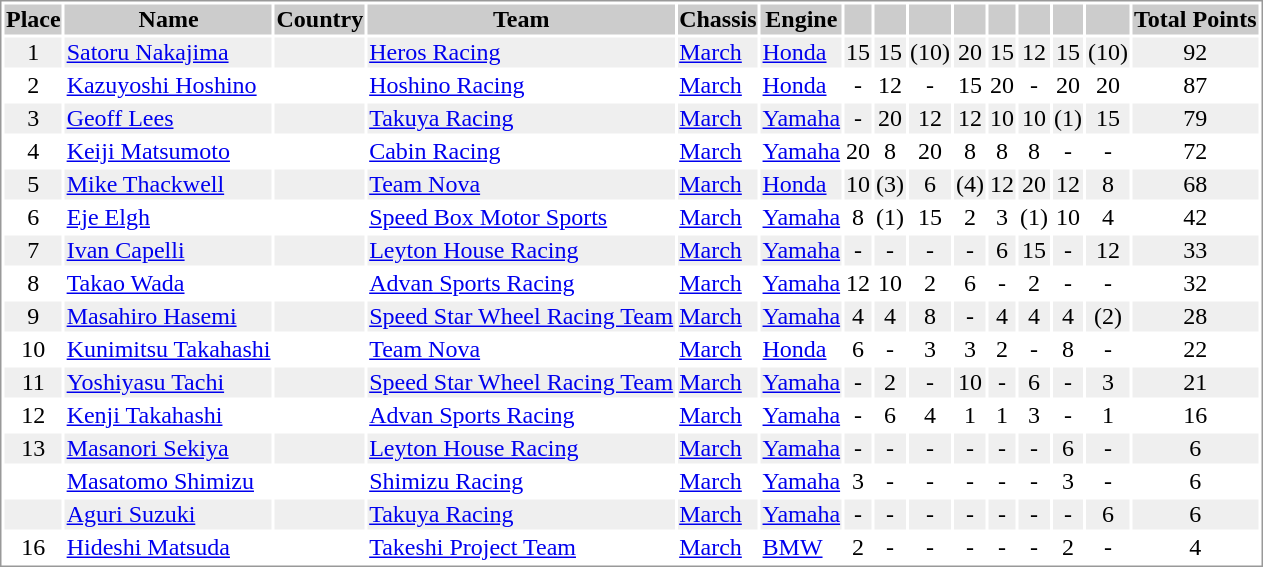<table border="0" style="border: 1px solid #999; background-color:#FFFFFF; text-align:center">
<tr align="center" style="background:#CCCCCC;">
<th>Place</th>
<th>Name</th>
<th>Country</th>
<th>Team</th>
<th>Chassis</th>
<th>Engine</th>
<th></th>
<th></th>
<th></th>
<th></th>
<th></th>
<th></th>
<th></th>
<th></th>
<th>Total Points</th>
</tr>
<tr style="background:#EFEFEF;">
<td>1</td>
<td align="left"><a href='#'>Satoru Nakajima</a></td>
<td align="left"></td>
<td align="left"><a href='#'>Heros Racing</a></td>
<td align="left"><a href='#'>March</a></td>
<td align="left"><a href='#'>Honda</a></td>
<td>15</td>
<td>15</td>
<td>(10)</td>
<td>20</td>
<td>15</td>
<td>12</td>
<td>15</td>
<td>(10)</td>
<td>92</td>
</tr>
<tr>
<td>2</td>
<td align="left"><a href='#'>Kazuyoshi Hoshino</a></td>
<td align="left"></td>
<td align="left"><a href='#'>Hoshino Racing</a></td>
<td align="left"><a href='#'>March</a></td>
<td align="left"><a href='#'>Honda</a></td>
<td>-</td>
<td>12</td>
<td>-</td>
<td>15</td>
<td>20</td>
<td>-</td>
<td>20</td>
<td>20</td>
<td>87</td>
</tr>
<tr style="background:#EFEFEF;">
<td>3</td>
<td align="left"><a href='#'>Geoff Lees</a></td>
<td align="left"></td>
<td align="left"><a href='#'>Takuya Racing</a></td>
<td align="left"><a href='#'>March</a></td>
<td align="left"><a href='#'>Yamaha</a></td>
<td>-</td>
<td>20</td>
<td>12</td>
<td>12</td>
<td>10</td>
<td>10</td>
<td>(1)</td>
<td>15</td>
<td>79</td>
</tr>
<tr>
<td>4</td>
<td align="left"><a href='#'>Keiji Matsumoto</a></td>
<td align="left"></td>
<td align="left"><a href='#'>Cabin Racing</a></td>
<td align="left"><a href='#'>March</a></td>
<td align="left"><a href='#'>Yamaha</a></td>
<td>20</td>
<td>8</td>
<td>20</td>
<td>8</td>
<td>8</td>
<td>8</td>
<td>-</td>
<td>-</td>
<td>72</td>
</tr>
<tr style="background:#EFEFEF;">
<td>5</td>
<td align="left"><a href='#'>Mike Thackwell</a></td>
<td align="left"></td>
<td align="left"><a href='#'>Team Nova</a></td>
<td align="left"><a href='#'>March</a></td>
<td align="left"><a href='#'>Honda</a></td>
<td>10</td>
<td>(3)</td>
<td>6</td>
<td>(4)</td>
<td>12</td>
<td>20</td>
<td>12</td>
<td>8</td>
<td>68</td>
</tr>
<tr>
<td>6</td>
<td align="left"><a href='#'>Eje Elgh</a></td>
<td align="left"></td>
<td align="left"><a href='#'>Speed Box Motor Sports</a></td>
<td align="left"><a href='#'>March</a></td>
<td align="left"><a href='#'>Yamaha</a></td>
<td>8</td>
<td>(1)</td>
<td>15</td>
<td>2</td>
<td>3</td>
<td>(1)</td>
<td>10</td>
<td>4</td>
<td>42</td>
</tr>
<tr style="background:#EFEFEF;">
<td>7</td>
<td align="left"><a href='#'>Ivan Capelli</a></td>
<td align="left"></td>
<td align="left"><a href='#'>Leyton House Racing</a></td>
<td align="left"><a href='#'>March</a></td>
<td align="left"><a href='#'>Yamaha</a></td>
<td>-</td>
<td>-</td>
<td>-</td>
<td>-</td>
<td>6</td>
<td>15</td>
<td>-</td>
<td>12</td>
<td>33</td>
</tr>
<tr>
<td>8</td>
<td align="left"><a href='#'>Takao Wada</a></td>
<td align="left"></td>
<td align="left"><a href='#'>Advan Sports Racing</a></td>
<td align="left"><a href='#'>March</a></td>
<td align="left"><a href='#'>Yamaha</a></td>
<td>12</td>
<td>10</td>
<td>2</td>
<td>6</td>
<td>-</td>
<td>2</td>
<td>-</td>
<td>-</td>
<td>32</td>
</tr>
<tr style="background:#EFEFEF;">
<td>9</td>
<td align="left"><a href='#'>Masahiro Hasemi</a></td>
<td align="left"></td>
<td align="left"><a href='#'>Speed Star Wheel Racing Team</a></td>
<td align="left"><a href='#'>March</a></td>
<td align="left"><a href='#'>Yamaha</a></td>
<td>4</td>
<td>4</td>
<td>8</td>
<td>-</td>
<td>4</td>
<td>4</td>
<td>4</td>
<td>(2)</td>
<td>28</td>
</tr>
<tr>
<td>10</td>
<td align="left"><a href='#'>Kunimitsu Takahashi</a></td>
<td align="left"></td>
<td align="left"><a href='#'>Team Nova</a></td>
<td align="left"><a href='#'>March</a></td>
<td align="left"><a href='#'>Honda</a></td>
<td>6</td>
<td>-</td>
<td>3</td>
<td>3</td>
<td>2</td>
<td>-</td>
<td>8</td>
<td>-</td>
<td>22</td>
</tr>
<tr style="background:#EFEFEF;">
<td>11</td>
<td align="left"><a href='#'>Yoshiyasu Tachi</a></td>
<td align="left"></td>
<td align="left"><a href='#'>Speed Star Wheel Racing Team</a></td>
<td align="left"><a href='#'>March</a></td>
<td align="left"><a href='#'>Yamaha</a></td>
<td>-</td>
<td>2</td>
<td>-</td>
<td>10</td>
<td>-</td>
<td>6</td>
<td>-</td>
<td>3</td>
<td>21</td>
</tr>
<tr>
<td>12</td>
<td align="left"><a href='#'>Kenji Takahashi</a></td>
<td align="left"></td>
<td align="left"><a href='#'>Advan Sports Racing</a></td>
<td align="left"><a href='#'>March</a></td>
<td align="left"><a href='#'>Yamaha</a></td>
<td>-</td>
<td>6</td>
<td>4</td>
<td>1</td>
<td>1</td>
<td>3</td>
<td>-</td>
<td>1</td>
<td>16</td>
</tr>
<tr style="background:#EFEFEF;">
<td>13</td>
<td align="left"><a href='#'>Masanori Sekiya</a></td>
<td align="left"></td>
<td align="left"><a href='#'>Leyton House Racing</a></td>
<td align="left"><a href='#'>March</a></td>
<td align="left"><a href='#'>Yamaha</a></td>
<td>-</td>
<td>-</td>
<td>-</td>
<td>-</td>
<td>-</td>
<td>-</td>
<td>6</td>
<td>-</td>
<td>6</td>
</tr>
<tr>
<td></td>
<td align="left"><a href='#'>Masatomo Shimizu</a></td>
<td align="left"></td>
<td align="left"><a href='#'>Shimizu Racing</a></td>
<td align="left"><a href='#'>March</a></td>
<td align="left"><a href='#'>Yamaha</a></td>
<td>3</td>
<td>-</td>
<td>-</td>
<td>-</td>
<td>-</td>
<td>-</td>
<td>3</td>
<td>-</td>
<td>6</td>
</tr>
<tr style="background:#EFEFEF;">
<td></td>
<td align="left"><a href='#'>Aguri Suzuki</a></td>
<td align="left"></td>
<td align="left"><a href='#'>Takuya Racing</a></td>
<td align="left"><a href='#'>March</a></td>
<td align="left"><a href='#'>Yamaha</a></td>
<td>-</td>
<td>-</td>
<td>-</td>
<td>-</td>
<td>-</td>
<td>-</td>
<td>-</td>
<td>6</td>
<td>6</td>
</tr>
<tr>
<td>16</td>
<td align="left"><a href='#'>Hideshi Matsuda</a></td>
<td align="left"></td>
<td align="left"><a href='#'>Takeshi Project Team</a></td>
<td align="left"><a href='#'>March</a></td>
<td align="left"><a href='#'>BMW</a></td>
<td>2</td>
<td>-</td>
<td>-</td>
<td>-</td>
<td>-</td>
<td>-</td>
<td>2</td>
<td>-</td>
<td>4</td>
</tr>
</table>
